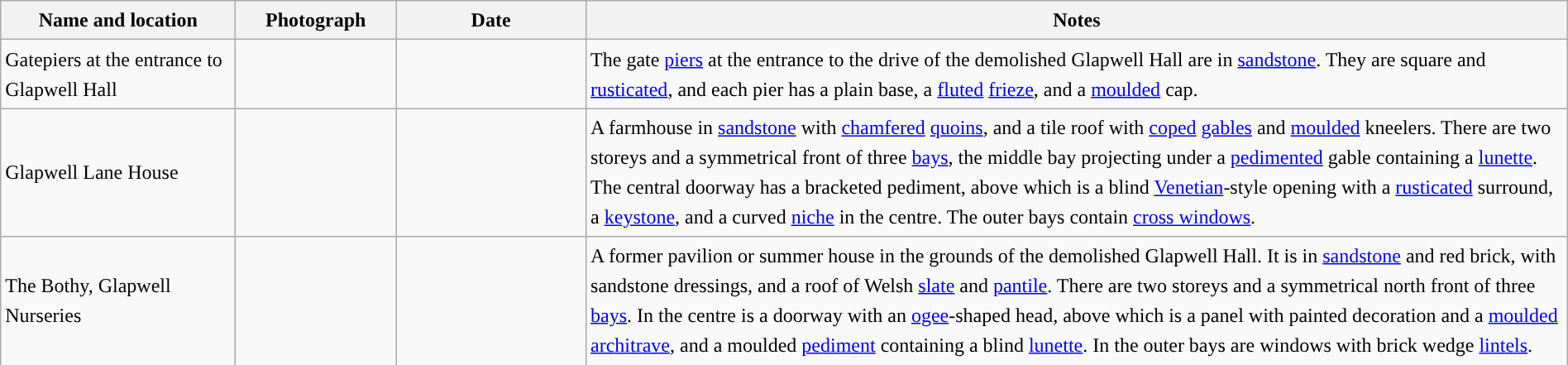<table class="wikitable sortable plainrowheaders" style="width:100%;border:0px;text-align:left;line-height:150%;">
<tr>
<th scope="col"  style="width:150px">Name and location</th>
<th scope="col"  style="width:100px" class="unsortable">Photograph</th>
<th scope="col"  style="width:120px">Date</th>
<th scope="col"  style="width:650px" class="unsortable">Notes</th>
</tr>
<tr>
<td>Gatepiers at the entrance to Glapwell Hall<br><small></small></td>
<td></td>
<td align="center"></td>
<td>The gate <a href='#'>piers</a> at the entrance to the drive of the demolished Glapwell Hall are in <a href='#'>sandstone</a>.  They are square and <a href='#'>rusticated</a>, and each pier has a plain base, a <a href='#'>fluted</a> <a href='#'>frieze</a>, and a <a href='#'>moulded</a> cap.</td>
</tr>
<tr>
<td>Glapwell Lane House<br><small></small></td>
<td></td>
<td align="center"></td>
<td>A farmhouse in <a href='#'>sandstone</a> with <a href='#'>chamfered</a> <a href='#'>quoins</a>, and a tile roof with <a href='#'>coped</a> <a href='#'>gables</a> and <a href='#'>moulded</a> kneelers.  There are two storeys and a symmetrical front of three <a href='#'>bays</a>, the middle bay projecting under a <a href='#'>pedimented</a> gable containing a <a href='#'>lunette</a>.  The central doorway has a bracketed pediment, above which is a blind <a href='#'>Venetian</a>-style opening with a <a href='#'>rusticated</a> surround, a <a href='#'>keystone</a>, and a curved <a href='#'>niche</a> in the centre.  The outer bays contain <a href='#'>cross windows</a>.</td>
</tr>
<tr>
<td>The Bothy, Glapwell Nurseries<br><small></small></td>
<td></td>
<td align="center"></td>
<td>A former pavilion or summer house in the grounds of the demolished Glapwell Hall.  It is in <a href='#'>sandstone</a> and red brick, with sandstone dressings, and a roof of Welsh <a href='#'>slate</a> and <a href='#'>pantile</a>.  There are two storeys and a symmetrical north front of three <a href='#'>bays</a>.  In the centre is a doorway with an <a href='#'>ogee</a>-shaped head, above which is a panel with painted decoration and a <a href='#'>moulded</a> <a href='#'>architrave</a>, and a moulded <a href='#'>pediment</a> containing a blind <a href='#'>lunette</a>.  In the outer bays are windows with brick wedge <a href='#'>lintels</a>.</td>
</tr>
<tr>
</tr>
</table>
